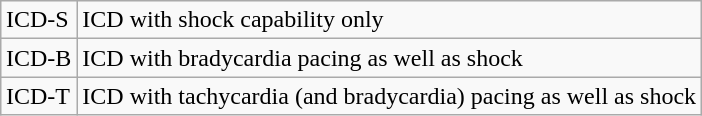<table class="wikitable" style="margin: 1em auto 1em auto">
<tr>
<td>ICD-S</td>
<td>ICD with shock capability only</td>
</tr>
<tr>
<td>ICD-B</td>
<td>ICD with bradycardia pacing as well as shock</td>
</tr>
<tr>
<td>ICD-T</td>
<td>ICD with tachycardia (and bradycardia) pacing as well as shock</td>
</tr>
</table>
